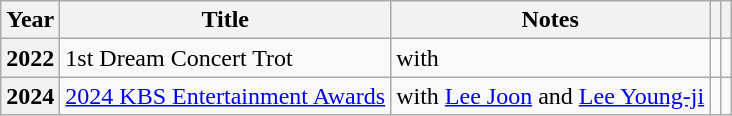<table class="wikitable plainrowheaders">
<tr>
<th scope="col">Year</th>
<th scope="col">Title</th>
<th scope="col">Notes</th>
<th scope="col" class="unsortable"></th>
<th></th>
</tr>
<tr>
<th scope="row">2022</th>
<td>1st Dream Concert Trot</td>
<td>with </td>
<td></td>
<td></td>
</tr>
<tr>
<th scope="row">2024</th>
<td><a href='#'>2024 KBS Entertainment Awards</a></td>
<td>with <a href='#'>Lee Joon</a> and <a href='#'>Lee Young-ji</a></td>
<td></td>
<td></td>
</tr>
</table>
